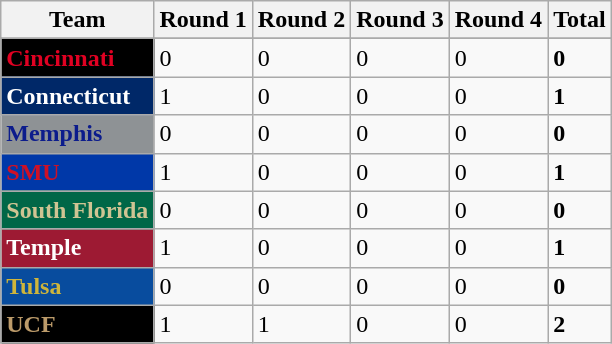<table class="wikitable sortable">
<tr>
<th>Team</th>
<th>Round 1</th>
<th>Round 2</th>
<th>Round 3</th>
<th>Round 4</th>
<th>Total</th>
</tr>
<tr>
</tr>
<tr>
<td style="background:#000000; color:#e00122;"><strong>Cincinnati</strong></td>
<td>0</td>
<td>0</td>
<td>0</td>
<td>0</td>
<td><strong>0</strong></td>
</tr>
<tr>
<td style="background:#002868; color:white;"><strong>Connecticut</strong></td>
<td>1</td>
<td>0</td>
<td>0</td>
<td>0</td>
<td><strong>1</strong></td>
</tr>
<tr>
<td style="background:#8E9295; color:#0C1C8C;"><strong>Memphis</strong></td>
<td>0</td>
<td>0</td>
<td>0</td>
<td>0</td>
<td><strong>0</strong></td>
</tr>
<tr>
<td style="background:#0038A8; color:#CE1126;"><strong>SMU</strong></td>
<td>1</td>
<td>0</td>
<td>0</td>
<td>0</td>
<td><strong>1</strong></td>
</tr>
<tr>
<td style="background:#006747; color:#CFC493;"><strong>South Florida</strong></td>
<td>0</td>
<td>0</td>
<td>0</td>
<td>0</td>
<td><strong>0</strong></td>
</tr>
<tr>
<td style="background:#9D1A33; color:white;"><strong>Temple</strong></td>
<td>1</td>
<td>0</td>
<td>0</td>
<td>0</td>
<td><strong>1</strong></td>
</tr>
<tr>
<td style="background:#084c9e; color:#CFB53B;"><strong>Tulsa</strong></td>
<td>0</td>
<td>0</td>
<td>0</td>
<td>0</td>
<td><strong>0</strong></td>
</tr>
<tr>
<td style="background:#000000; color:#BC9B6A;"><strong>UCF</strong></td>
<td>1</td>
<td>1</td>
<td>0</td>
<td>0</td>
<td><strong>2</strong></td>
</tr>
</table>
